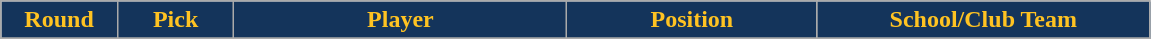<table class="wikitable sortable sortable">
<tr>
<th style="background:#14345B;color:#ffc322;" width="7%">Round</th>
<th style="background:#14345B;color:#ffc322;" width="7%">Pick</th>
<th style="background:#14345B;color:#ffc322;" width="20%">Player</th>
<th style="background:#14345B;color:#ffc322;" width="15%">Position</th>
<th style="background:#14345B;color:#ffc322;" width="20%">School/Club Team</th>
</tr>
<tr>
</tr>
</table>
